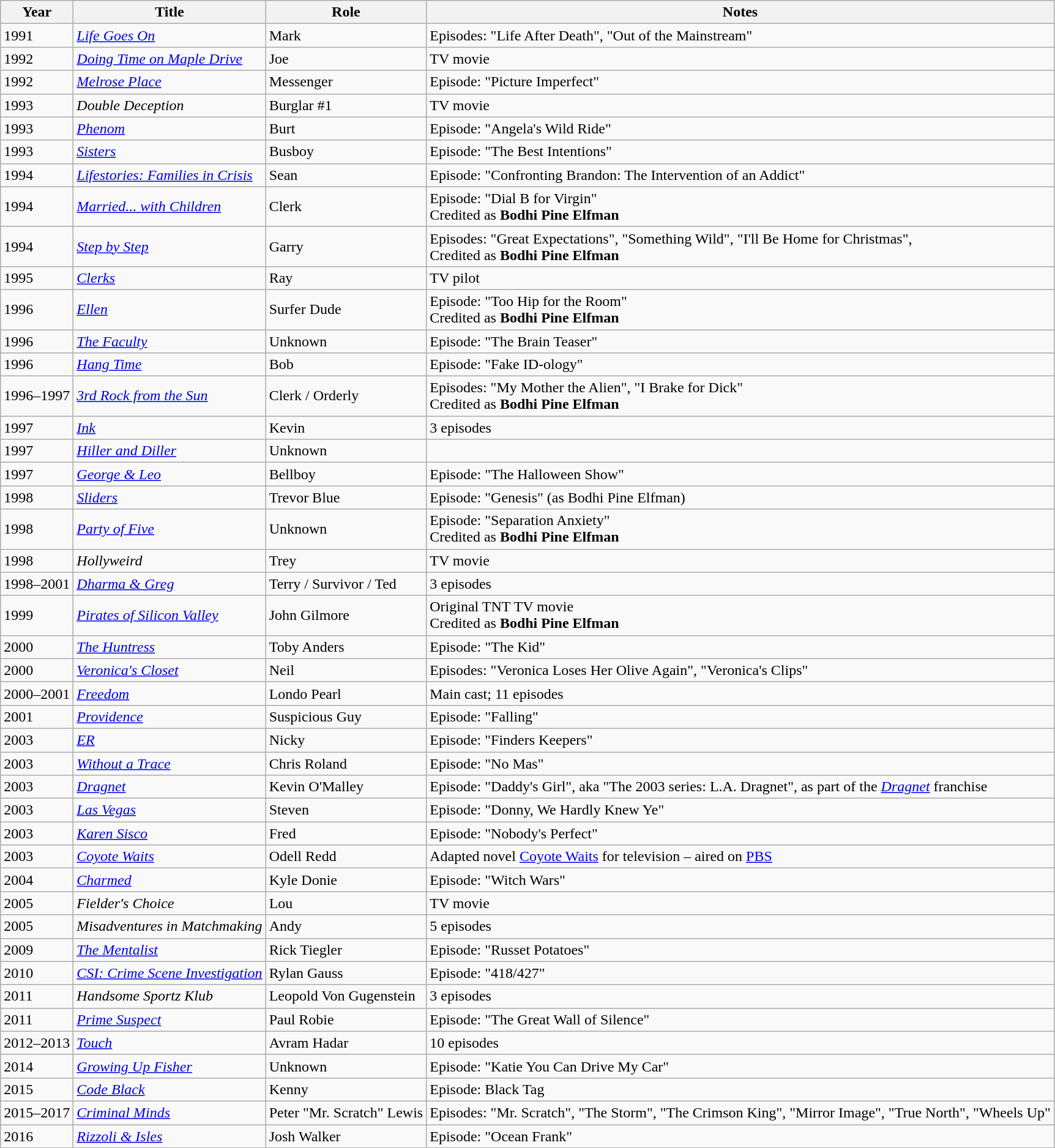<table class = "wikitable sortable">
<tr>
<th>Year</th>
<th>Title</th>
<th>Role</th>
<th class = "unsortable">Notes</th>
</tr>
<tr>
<td>1991</td>
<td><em><a href='#'>Life Goes On</a></em></td>
<td>Mark</td>
<td>Episodes: "Life After Death", "Out of the Mainstream"</td>
</tr>
<tr>
<td>1992</td>
<td><em><a href='#'>Doing Time on Maple Drive</a></em></td>
<td>Joe</td>
<td>TV movie</td>
</tr>
<tr>
<td>1992</td>
<td><em><a href='#'>Melrose Place</a></em></td>
<td>Messenger</td>
<td>Episode: "Picture Imperfect"</td>
</tr>
<tr>
<td>1993</td>
<td><em>Double Deception</em></td>
<td>Burglar #1</td>
<td>TV movie</td>
</tr>
<tr>
<td>1993</td>
<td><em><a href='#'>Phenom</a></em></td>
<td>Burt</td>
<td>Episode: "Angela's Wild Ride"</td>
</tr>
<tr>
<td>1993</td>
<td><em><a href='#'>Sisters</a></em></td>
<td>Busboy</td>
<td>Episode: "The Best Intentions"</td>
</tr>
<tr>
<td>1994</td>
<td><em><a href='#'>Lifestories: Families in Crisis</a></em></td>
<td>Sean</td>
<td>Episode: "Confronting Brandon: The Intervention of an Addict"</td>
</tr>
<tr>
<td>1994</td>
<td><em><a href='#'>Married... with Children</a></em></td>
<td>Clerk</td>
<td>Episode: "Dial B for Virgin"<br>Credited as <strong>Bodhi Pine Elfman</strong></td>
</tr>
<tr>
<td>1994</td>
<td><em><a href='#'>Step by Step</a></em></td>
<td>Garry</td>
<td>Episodes: "Great Expectations", "Something Wild", "I'll Be Home for Christmas",<br>Credited as <strong>Bodhi Pine Elfman</strong></td>
</tr>
<tr>
<td>1995</td>
<td><em><a href='#'>Clerks</a></em></td>
<td>Ray</td>
<td>TV pilot</td>
</tr>
<tr>
<td>1996</td>
<td><em><a href='#'>Ellen</a></em></td>
<td>Surfer Dude</td>
<td>Episode: "Too Hip for the Room"<br>Credited as <strong>Bodhi Pine Elfman</strong></td>
</tr>
<tr>
<td>1996</td>
<td><em><a href='#'>The Faculty</a></em></td>
<td>Unknown</td>
<td>Episode: "The Brain Teaser"</td>
</tr>
<tr>
<td>1996</td>
<td><em><a href='#'>Hang Time</a></em></td>
<td>Bob</td>
<td>Episode: "Fake ID-ology"</td>
</tr>
<tr>
<td>1996–1997</td>
<td><em><a href='#'>3rd Rock from the Sun</a></em></td>
<td>Clerk / Orderly</td>
<td>Episodes: "My Mother the Alien", "I Brake for Dick"<br>Credited as <strong>Bodhi Pine Elfman</strong></td>
</tr>
<tr>
<td>1997</td>
<td><em><a href='#'>Ink</a></em></td>
<td>Kevin</td>
<td>3 episodes</td>
</tr>
<tr>
<td>1997</td>
<td><em><a href='#'>Hiller and Diller</a></em></td>
<td>Unknown</td>
<td></td>
</tr>
<tr>
<td>1997</td>
<td><em><a href='#'>George & Leo</a></em></td>
<td>Bellboy</td>
<td>Episode: "The Halloween Show"</td>
</tr>
<tr>
<td>1998</td>
<td><em><a href='#'>Sliders</a></em></td>
<td>Trevor Blue</td>
<td>Episode: "Genesis" (as Bodhi Pine Elfman)</td>
</tr>
<tr>
<td>1998</td>
<td><em><a href='#'>Party of Five</a></em></td>
<td>Unknown</td>
<td>Episode: "Separation Anxiety"<br>Credited as <strong>Bodhi Pine Elfman</strong></td>
</tr>
<tr>
<td>1998</td>
<td><em>Hollyweird</em></td>
<td>Trey</td>
<td>TV movie</td>
</tr>
<tr>
<td>1998–2001</td>
<td><em><a href='#'>Dharma & Greg</a></em></td>
<td>Terry / Survivor / Ted</td>
<td>3 episodes</td>
</tr>
<tr>
<td>1999</td>
<td><em><a href='#'>Pirates of Silicon Valley</a></em></td>
<td>John Gilmore</td>
<td>Original TNT TV movie<br>Credited as <strong>Bodhi Pine Elfman</strong></td>
</tr>
<tr>
<td>2000</td>
<td><em><a href='#'>The Huntress</a></em></td>
<td>Toby Anders</td>
<td>Episode: "The Kid"</td>
</tr>
<tr>
<td>2000</td>
<td><em><a href='#'>Veronica's Closet</a></em></td>
<td>Neil</td>
<td>Episodes: "Veronica Loses Her Olive Again", "Veronica's Clips"</td>
</tr>
<tr>
<td>2000–2001</td>
<td><em><a href='#'>Freedom</a></em></td>
<td>Londo Pearl</td>
<td>Main cast; 11 episodes</td>
</tr>
<tr>
<td>2001</td>
<td><em><a href='#'>Providence</a></em></td>
<td>Suspicious Guy</td>
<td>Episode: "Falling"</td>
</tr>
<tr>
<td>2003</td>
<td><em><a href='#'>ER</a></em></td>
<td>Nicky</td>
<td>Episode: "Finders Keepers"</td>
</tr>
<tr>
<td>2003</td>
<td><em><a href='#'>Without a Trace</a></em></td>
<td>Chris Roland</td>
<td>Episode: "No Mas"</td>
</tr>
<tr>
<td>2003</td>
<td><em><a href='#'>Dragnet</a></em></td>
<td>Kevin O'Malley</td>
<td>Episode: "Daddy's Girl", aka "The 2003 series: L.A. Dragnet", as part of the <em><a href='#'>Dragnet</a></em> franchise</td>
</tr>
<tr>
<td>2003</td>
<td><em><a href='#'>Las Vegas</a></em></td>
<td>Steven</td>
<td>Episode: "Donny, We Hardly Knew Ye"</td>
</tr>
<tr>
<td>2003</td>
<td><em><a href='#'>Karen Sisco</a></em></td>
<td>Fred</td>
<td>Episode: "Nobody's Perfect"</td>
</tr>
<tr>
<td>2003</td>
<td><em><a href='#'>Coyote Waits</a></em></td>
<td>Odell Redd</td>
<td>Adapted novel <a href='#'>Coyote Waits</a> for television – aired on <a href='#'>PBS</a></td>
</tr>
<tr>
<td>2004</td>
<td><em><a href='#'>Charmed</a></em></td>
<td>Kyle Donie</td>
<td>Episode: "Witch Wars"</td>
</tr>
<tr>
<td>2005</td>
<td><em>Fielder's Choice</em></td>
<td>Lou</td>
<td>TV movie</td>
</tr>
<tr>
<td>2005</td>
<td><em>Misadventures in Matchmaking</em></td>
<td>Andy</td>
<td>5 episodes</td>
</tr>
<tr>
<td>2009</td>
<td><em><a href='#'>The Mentalist</a></em></td>
<td>Rick Tiegler</td>
<td>Episode: "Russet Potatoes"</td>
</tr>
<tr>
<td>2010</td>
<td><em><a href='#'>CSI: Crime Scene Investigation</a></em></td>
<td>Rylan Gauss</td>
<td>Episode: "418/427"</td>
</tr>
<tr>
<td>2011</td>
<td><em>Handsome Sportz Klub</em></td>
<td>Leopold Von Gugenstein</td>
<td>3 episodes</td>
</tr>
<tr>
<td>2011</td>
<td><em><a href='#'>Prime Suspect</a></em></td>
<td>Paul Robie</td>
<td>Episode: "The Great Wall of Silence"</td>
</tr>
<tr>
<td>2012–2013</td>
<td><em><a href='#'>Touch</a></em></td>
<td>Avram Hadar</td>
<td>10 episodes</td>
</tr>
<tr>
<td>2014</td>
<td><em><a href='#'>Growing Up Fisher</a></em></td>
<td>Unknown</td>
<td>Episode: "Katie You Can Drive My Car"</td>
</tr>
<tr>
<td>2015</td>
<td><em><a href='#'>Code Black</a></em></td>
<td>Kenny</td>
<td>Episode: Black Tag</td>
</tr>
<tr>
<td>2015–2017</td>
<td><em><a href='#'>Criminal Minds</a></em></td>
<td>Peter "Mr. Scratch" Lewis</td>
<td>Episodes: "Mr. Scratch", "The Storm", "The Crimson King", "Mirror Image", "True North", "Wheels Up"</td>
</tr>
<tr>
<td>2016</td>
<td><em><a href='#'>Rizzoli & Isles</a></em></td>
<td>Josh Walker</td>
<td>Episode: "Ocean Frank"</td>
</tr>
</table>
